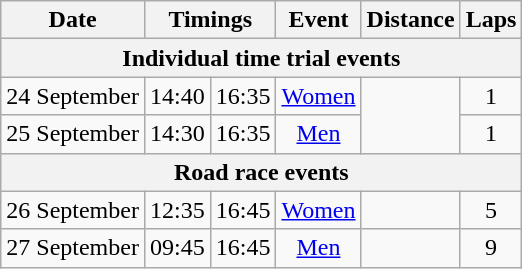<table class="wikitable" style="text-align: center">
<tr>
<th>Date</th>
<th colspan=2>Timings</th>
<th>Event</th>
<th>Distance</th>
<th>Laps</th>
</tr>
<tr>
<th colspan=8>Individual time trial events</th>
</tr>
<tr>
<td>24 September</td>
<td>14:40</td>
<td>16:35</td>
<td><a href='#'>Women</a></td>
<td rowspan=2></td>
<td>1</td>
</tr>
<tr>
<td>25 September</td>
<td>14:30</td>
<td>16:35</td>
<td><a href='#'>Men</a></td>
<td>1</td>
</tr>
<tr>
<th colspan=8>Road race events</th>
</tr>
<tr>
<td>26 September</td>
<td>12:35</td>
<td>16:45</td>
<td><a href='#'>Women</a></td>
<td></td>
<td>5</td>
</tr>
<tr>
<td>27 September</td>
<td>09:45</td>
<td>16:45</td>
<td><a href='#'>Men</a></td>
<td></td>
<td>9</td>
</tr>
</table>
